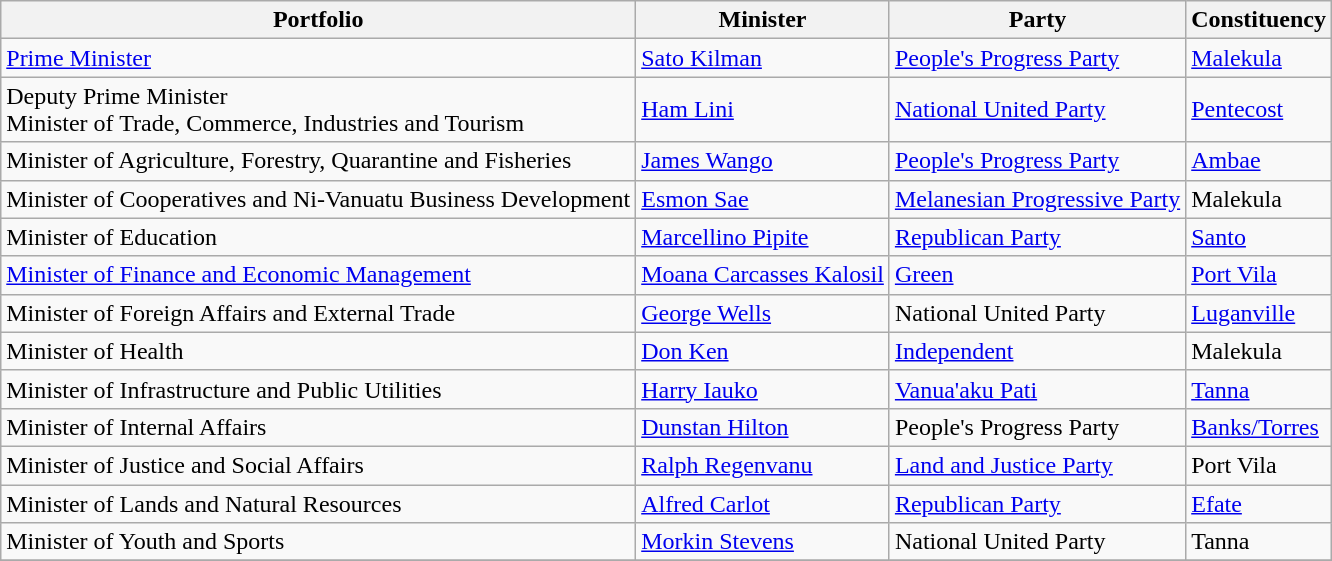<table class="wikitable">
<tr>
<th>Portfolio</th>
<th>Minister</th>
<th>Party</th>
<th>Constituency</th>
</tr>
<tr>
<td><a href='#'>Prime Minister</a></td>
<td><a href='#'>Sato Kilman</a></td>
<td><a href='#'>People's Progress Party</a></td>
<td><a href='#'>Malekula</a></td>
</tr>
<tr>
<td>Deputy Prime Minister<br>Minister of Trade, Commerce, Industries and Tourism</td>
<td><a href='#'>Ham Lini</a></td>
<td><a href='#'>National United Party</a></td>
<td><a href='#'>Pentecost</a></td>
</tr>
<tr>
<td>Minister of Agriculture, Forestry, Quarantine and Fisheries</td>
<td><a href='#'>James Wango</a></td>
<td><a href='#'>People's Progress Party</a></td>
<td><a href='#'>Ambae</a></td>
</tr>
<tr>
<td>Minister of Cooperatives and Ni-Vanuatu Business Development</td>
<td><a href='#'>Esmon Sae</a></td>
<td><a href='#'>Melanesian Progressive Party</a></td>
<td>Malekula</td>
</tr>
<tr>
<td>Minister of Education</td>
<td><a href='#'>Marcellino Pipite</a></td>
<td><a href='#'>Republican Party</a></td>
<td><a href='#'>Santo</a></td>
</tr>
<tr>
<td><a href='#'>Minister of Finance and Economic Management</a></td>
<td><a href='#'>Moana Carcasses Kalosil</a></td>
<td><a href='#'>Green</a></td>
<td><a href='#'>Port Vila</a></td>
</tr>
<tr>
<td>Minister of Foreign Affairs and External Trade</td>
<td><a href='#'>George Wells</a></td>
<td>National United Party</td>
<td><a href='#'>Luganville</a></td>
</tr>
<tr>
<td>Minister of Health</td>
<td><a href='#'>Don Ken</a></td>
<td><a href='#'>Independent</a></td>
<td>Malekula</td>
</tr>
<tr>
<td>Minister of Infrastructure and Public Utilities</td>
<td><a href='#'>Harry Iauko</a></td>
<td><a href='#'>Vanua'aku Pati</a> </td>
<td><a href='#'>Tanna</a></td>
</tr>
<tr>
<td>Minister of Internal Affairs</td>
<td><a href='#'>Dunstan Hilton</a></td>
<td>People's Progress Party</td>
<td><a href='#'>Banks/Torres</a></td>
</tr>
<tr>
<td>Minister of Justice and Social Affairs</td>
<td><a href='#'>Ralph Regenvanu</a></td>
<td><a href='#'>Land and Justice Party</a></td>
<td>Port Vila</td>
</tr>
<tr>
<td>Minister of Lands and Natural Resources</td>
<td><a href='#'>Alfred Carlot</a></td>
<td><a href='#'>Republican Party</a></td>
<td><a href='#'>Efate</a></td>
</tr>
<tr>
<td>Minister of Youth and Sports</td>
<td><a href='#'>Morkin Stevens</a></td>
<td>National United Party</td>
<td>Tanna</td>
</tr>
<tr>
</tr>
</table>
